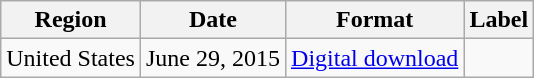<table class="wikitable plainrowheaders">
<tr>
<th>Region</th>
<th>Date</th>
<th>Format</th>
<th>Label</th>
</tr>
<tr>
<td>United States</td>
<td>June 29, 2015</td>
<td><a href='#'>Digital download</a></td>
<td></td>
</tr>
</table>
